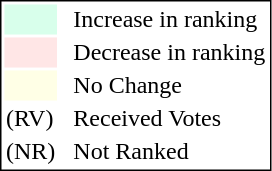<table style="border:1px solid black;">
<tr>
<td style="background:#D8FFEB; width:20px;"></td>
<td> </td>
<td>Increase in ranking</td>
</tr>
<tr>
<td style="background:#FFE6E6; width:20px;"></td>
<td> </td>
<td>Decrease in ranking</td>
</tr>
<tr>
<td style="background:#FFFFE6; width:20px;"></td>
<td> </td>
<td>No Change</td>
</tr>
<tr>
<td>(RV)</td>
<td> </td>
<td>Received Votes</td>
</tr>
<tr>
<td>(NR)</td>
<td> </td>
<td>Not Ranked</td>
</tr>
</table>
